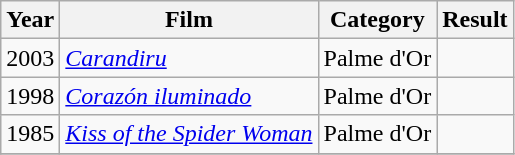<table class="wikitable">
<tr>
<th>Year</th>
<th>Film</th>
<th>Category</th>
<th>Result</th>
</tr>
<tr>
<td>2003</td>
<td><em><a href='#'>Carandiru</a></em></td>
<td>Palme d'Or</td>
<td></td>
</tr>
<tr>
<td>1998</td>
<td><em><a href='#'>Corazón iluminado</a></em></td>
<td>Palme d'Or</td>
<td></td>
</tr>
<tr>
<td>1985</td>
<td><em><a href='#'>Kiss of the Spider Woman</a></em></td>
<td>Palme d'Or</td>
<td></td>
</tr>
<tr>
</tr>
</table>
